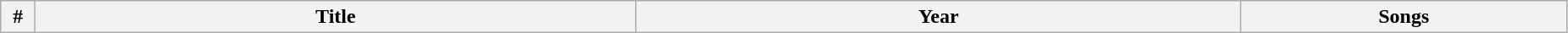<table class="wikitable plainrowheaders" style="width:98%;">
<tr>
<th width="20">#</th>
<th>Title</th>
<th>Year</th>
<th width="250">Songs<br>








</th>
</tr>
</table>
